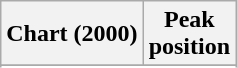<table class="wikitable sortable">
<tr>
<th align="left">Chart (2000)</th>
<th align="center">Peak<br>position</th>
</tr>
<tr>
</tr>
<tr>
</tr>
</table>
